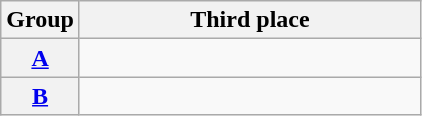<table class="wikitable">
<tr>
<th>Group<br></th>
<th width=220>Third place</th>
</tr>
<tr>
<th><a href='#'>A</a></th>
<td></td>
</tr>
<tr>
<th><a href='#'>B</a></th>
<td></td>
</tr>
</table>
